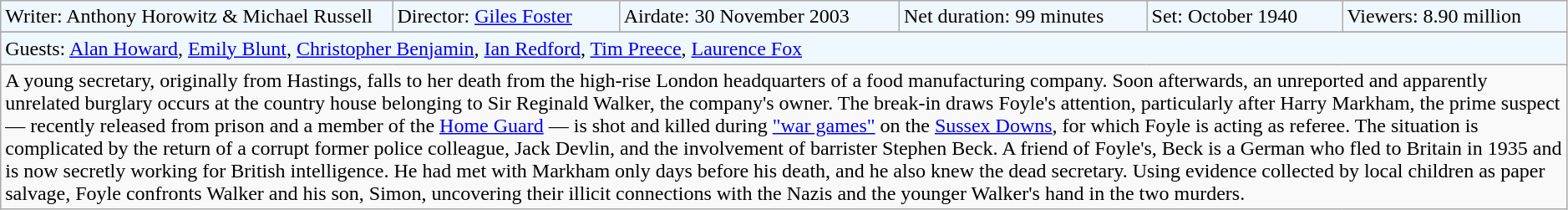<table class="wikitable" width=99%>
<tr style="background-color: #F0F8FF;" |>
<td>Writer: Anthony Horowitz & Michael Russell</td>
<td>Director: <a href='#'>Giles Foster</a></td>
<td>Airdate: 30 November 2003</td>
<td>Net duration: 99 minutes</td>
<td>Set: October 1940</td>
<td>Viewers: 8.90 million</td>
</tr>
<tr>
</tr>
<tr style="background-color: #F0F8FF;" |>
<td colspan="6">Guests: <a href='#'>Alan Howard</a>, <a href='#'>Emily Blunt</a>, <a href='#'>Christopher Benjamin</a>, <a href='#'>Ian Redford</a>, <a href='#'>Tim Preece</a>, <a href='#'>Laurence Fox</a></td>
</tr>
<tr>
<td colspan="6">A young secretary, originally from Hastings, falls to her death from the high-rise London headquarters of a food manufacturing company. Soon afterwards, an unreported and apparently unrelated burglary occurs at the country house belonging to Sir Reginald Walker, the company's owner. The break-in draws Foyle's attention, particularly after Harry Markham, the prime suspect — recently released from prison and a member of the <a href='#'>Home Guard</a> — is shot and killed during <a href='#'>"war games"</a> on the <a href='#'>Sussex Downs</a>, for which Foyle is acting as referee. The situation is complicated by the return of a corrupt former police colleague, Jack Devlin, and the involvement of barrister Stephen Beck. A friend of Foyle's, Beck is a German who fled to Britain in 1935 and is now secretly working for British intelligence.  He had met with Markham only days before his death, and he also knew the dead secretary. Using evidence collected by local children as paper salvage, Foyle confronts Walker and his son, Simon, uncovering their illicit connections with the Nazis and the younger Walker's hand in the two murders.</td>
</tr>
</table>
